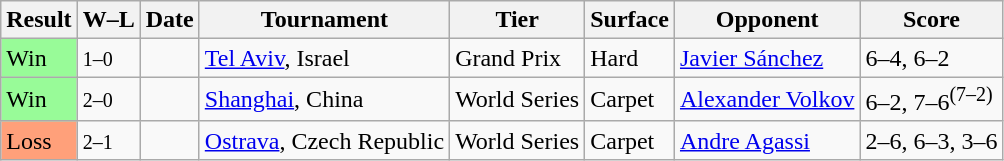<table class="sortable wikitable">
<tr>
<th>Result</th>
<th class="unsortable">W–L</th>
<th>Date</th>
<th>Tournament</th>
<th>Tier</th>
<th>Surface</th>
<th>Opponent</th>
<th class="unsortable">Score</th>
</tr>
<tr>
<td style="background:#98fb98;">Win</td>
<td><small>1–0</small></td>
<td><a href='#'></a></td>
<td><a href='#'>Tel Aviv</a>, Israel</td>
<td>Grand Prix</td>
<td>Hard</td>
<td> <a href='#'>Javier Sánchez</a></td>
<td>6–4, 6–2</td>
</tr>
<tr>
<td style="background:#98fb98;">Win</td>
<td><small>2–0</small></td>
<td><a href='#'></a></td>
<td><a href='#'>Shanghai</a>, China</td>
<td>World Series</td>
<td>Carpet</td>
<td> <a href='#'>Alexander Volkov</a></td>
<td>6–2, 7–6<sup>(7–2)</sup></td>
</tr>
<tr>
<td style="background:#ffa07a;">Loss</td>
<td><small>2–1</small></td>
<td><a href='#'></a></td>
<td><a href='#'>Ostrava</a>, Czech Republic</td>
<td>World Series</td>
<td>Carpet</td>
<td> <a href='#'>Andre Agassi</a></td>
<td>2–6, 6–3, 3–6</td>
</tr>
</table>
